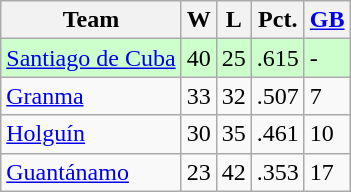<table class="wikitable">
<tr>
<th>Team</th>
<th>W</th>
<th>L</th>
<th>Pct.</th>
<th><a href='#'>GB</a></th>
</tr>
<tr style="background-color:#ccffcc;">
<td><a href='#'>Santiago de Cuba</a></td>
<td>40</td>
<td>25</td>
<td>.615</td>
<td>-</td>
</tr>
<tr>
<td><a href='#'>Granma</a></td>
<td>33</td>
<td>32</td>
<td>.507</td>
<td>7</td>
</tr>
<tr>
<td><a href='#'>Holguín</a></td>
<td>30</td>
<td>35</td>
<td>.461</td>
<td>10</td>
</tr>
<tr>
<td><a href='#'>Guantánamo</a></td>
<td>23</td>
<td>42</td>
<td>.353</td>
<td>17</td>
</tr>
</table>
